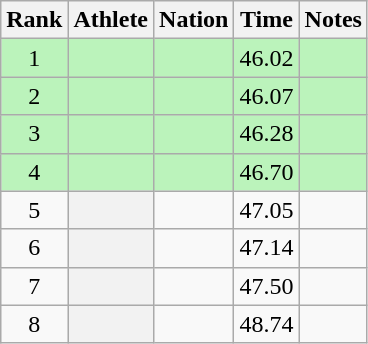<table class="wikitable plainrowheaders sortable" style="text-align:center;">
<tr>
<th scope=col>Rank</th>
<th scope=col>Athlete</th>
<th scope=col>Nation</th>
<th scope=col>Time</th>
<th scope=col>Notes</th>
</tr>
<tr bgcolor=#bbf3bb>
<td>1</td>
<th scope=row style="background:#bbf3bb; text-align:left;"></th>
<td align=left></td>
<td>46.02</td>
<td></td>
</tr>
<tr bgcolor=#bbf3bb>
<td>2</td>
<th scope=row style="background:#bbf3bb; text-align:left;"></th>
<td align=left></td>
<td>46.07</td>
<td></td>
</tr>
<tr bgcolor=#bbf3bb>
<td>3</td>
<th scope=row style="background:#bbf3bb; text-align:left;"></th>
<td align=left></td>
<td>46.28</td>
<td></td>
</tr>
<tr bgcolor=#bbf3bb>
<td>4</td>
<th scope=row style="background:#bbf3bb; text-align:left;"></th>
<td align=left></td>
<td>46.70</td>
<td></td>
</tr>
<tr>
<td>5</td>
<th scope=row style=text-align:left;></th>
<td align=left></td>
<td>47.05</td>
<td></td>
</tr>
<tr>
<td>6</td>
<th scope=row style=text-align:left;></th>
<td align=left></td>
<td>47.14</td>
<td></td>
</tr>
<tr>
<td>7</td>
<th scope=row style=text-align:left;></th>
<td align=left></td>
<td>47.50</td>
<td></td>
</tr>
<tr>
<td>8</td>
<th scope=row style=text-align:left;></th>
<td align=left></td>
<td>48.74</td>
<td></td>
</tr>
</table>
